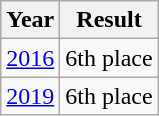<table class="wikitable">
<tr>
<th>Year</th>
<th>Result</th>
</tr>
<tr>
<td><a href='#'>2016</a></td>
<td>6th place</td>
</tr>
<tr>
<td><a href='#'>2019</a></td>
<td>6th place</td>
</tr>
</table>
